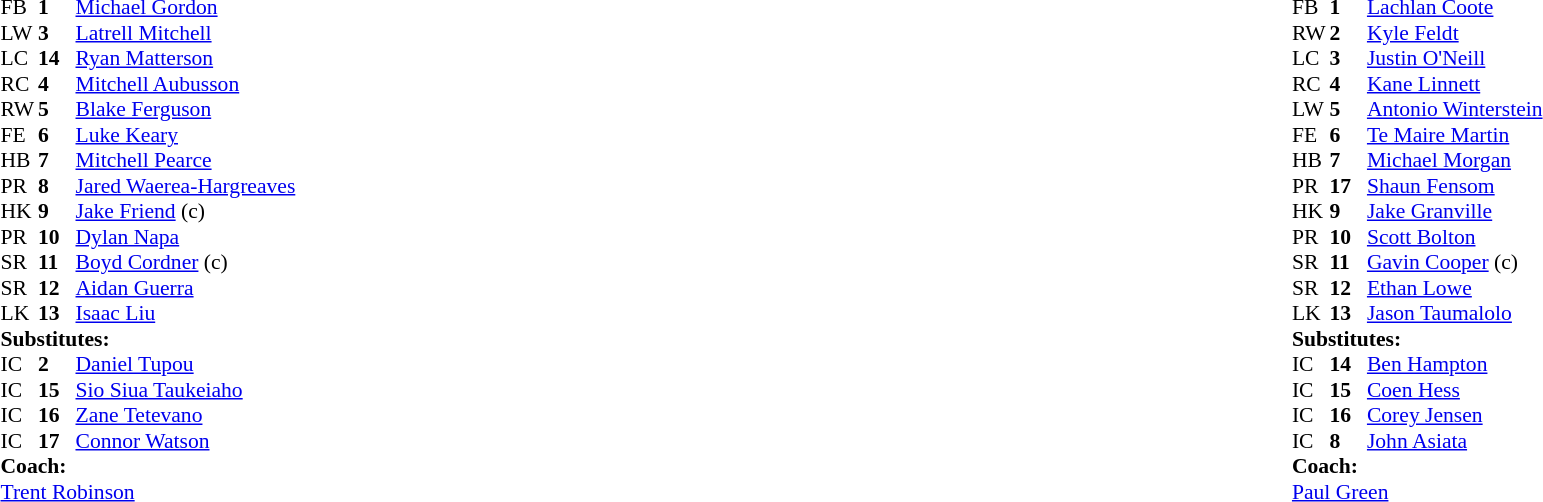<table width="100%" class="mw-collapsible mw-collapsed">
<tr>
<td valign="top" width="50%"><br><table cellspacing="0" cellpadding="0" style="font-size: 90%">
<tr>
<th width="25"></th>
<th width="25"></th>
</tr>
<tr>
<td>FB</td>
<td><strong>1</strong></td>
<td><a href='#'>Michael Gordon</a></td>
</tr>
<tr>
<td>LW</td>
<td><strong>3</strong></td>
<td><a href='#'>Latrell Mitchell</a></td>
</tr>
<tr>
<td>LC</td>
<td><strong>14</strong></td>
<td><a href='#'>Ryan Matterson</a></td>
</tr>
<tr>
<td>RC</td>
<td><strong>4</strong></td>
<td><a href='#'>Mitchell Aubusson</a></td>
</tr>
<tr>
<td>RW</td>
<td><strong>5</strong></td>
<td><a href='#'>Blake Ferguson</a></td>
</tr>
<tr>
<td>FE</td>
<td><strong>6</strong></td>
<td><a href='#'>Luke Keary</a></td>
</tr>
<tr>
<td>HB</td>
<td><strong>7</strong></td>
<td><a href='#'>Mitchell Pearce</a></td>
</tr>
<tr>
<td>PR</td>
<td><strong>8</strong></td>
<td><a href='#'>Jared Waerea-Hargreaves</a></td>
</tr>
<tr>
<td>HK</td>
<td><strong>9</strong></td>
<td><a href='#'>Jake Friend</a> (c)</td>
</tr>
<tr>
<td>PR</td>
<td><strong>10</strong></td>
<td><a href='#'>Dylan Napa</a></td>
</tr>
<tr>
<td>SR</td>
<td><strong>11</strong></td>
<td><a href='#'>Boyd Cordner</a> (c)</td>
</tr>
<tr>
<td>SR</td>
<td><strong>12</strong></td>
<td><a href='#'>Aidan Guerra</a></td>
</tr>
<tr>
<td>LK</td>
<td><strong>13</strong></td>
<td><a href='#'>Isaac Liu</a></td>
</tr>
<tr>
<td colspan="3"><strong>Substitutes:</strong></td>
</tr>
<tr>
<td>IC</td>
<td><strong>2</strong></td>
<td><a href='#'>Daniel Tupou</a></td>
</tr>
<tr>
<td>IC</td>
<td><strong>15</strong></td>
<td><a href='#'>Sio Siua Taukeiaho</a></td>
</tr>
<tr>
<td>IC</td>
<td><strong>16</strong></td>
<td><a href='#'>Zane Tetevano</a></td>
</tr>
<tr>
<td>IC</td>
<td><strong>17</strong></td>
<td><a href='#'>Connor Watson</a></td>
</tr>
<tr>
<td colspan="3"><strong>Coach:</strong></td>
</tr>
<tr>
<td colspan="4"><a href='#'>Trent Robinson</a></td>
</tr>
</table>
</td>
<td valign="top" width="50%"><br><table cellspacing="0" cellpadding="0" align="center" style="font-size: 90%">
<tr>
<th width="25"></th>
<th width="25"></th>
</tr>
<tr>
<td>FB</td>
<td><strong>1</strong></td>
<td><a href='#'>Lachlan Coote</a></td>
</tr>
<tr>
<td>RW</td>
<td><strong>2</strong></td>
<td><a href='#'>Kyle Feldt</a></td>
</tr>
<tr>
<td>LC</td>
<td><strong>3</strong></td>
<td><a href='#'>Justin O'Neill</a></td>
</tr>
<tr>
<td>RC</td>
<td><strong>4</strong></td>
<td><a href='#'>Kane Linnett</a></td>
</tr>
<tr>
<td>LW</td>
<td><strong>5</strong></td>
<td><a href='#'>Antonio Winterstein</a></td>
</tr>
<tr>
<td>FE</td>
<td><strong>6</strong></td>
<td><a href='#'>Te Maire Martin</a></td>
</tr>
<tr>
<td>HB</td>
<td><strong>7</strong></td>
<td><a href='#'>Michael Morgan</a></td>
</tr>
<tr>
<td>PR</td>
<td><strong>17</strong></td>
<td><a href='#'>Shaun Fensom</a></td>
</tr>
<tr>
<td>HK</td>
<td><strong>9</strong></td>
<td><a href='#'>Jake Granville</a></td>
</tr>
<tr>
<td>PR</td>
<td><strong>10</strong></td>
<td><a href='#'>Scott Bolton</a></td>
</tr>
<tr>
<td>SR</td>
<td><strong>11</strong></td>
<td><a href='#'>Gavin Cooper</a> (c)</td>
</tr>
<tr>
<td>SR</td>
<td><strong>12</strong></td>
<td><a href='#'>Ethan Lowe</a></td>
</tr>
<tr>
<td>LK</td>
<td><strong>13</strong></td>
<td><a href='#'>Jason Taumalolo</a></td>
</tr>
<tr>
<td colspan="3"><strong>Substitutes:</strong></td>
</tr>
<tr>
<td>IC</td>
<td><strong>14</strong></td>
<td><a href='#'>Ben Hampton</a></td>
</tr>
<tr>
<td>IC</td>
<td><strong>15</strong></td>
<td><a href='#'>Coen Hess</a></td>
</tr>
<tr>
<td>IC</td>
<td><strong>16</strong></td>
<td><a href='#'>Corey Jensen</a></td>
</tr>
<tr>
<td>IC</td>
<td><strong>8</strong></td>
<td><a href='#'>John Asiata</a></td>
</tr>
<tr>
<td colspan="3"><strong>Coach:</strong></td>
</tr>
<tr>
<td colspan="4"><a href='#'>Paul Green</a></td>
</tr>
</table>
</td>
</tr>
</table>
